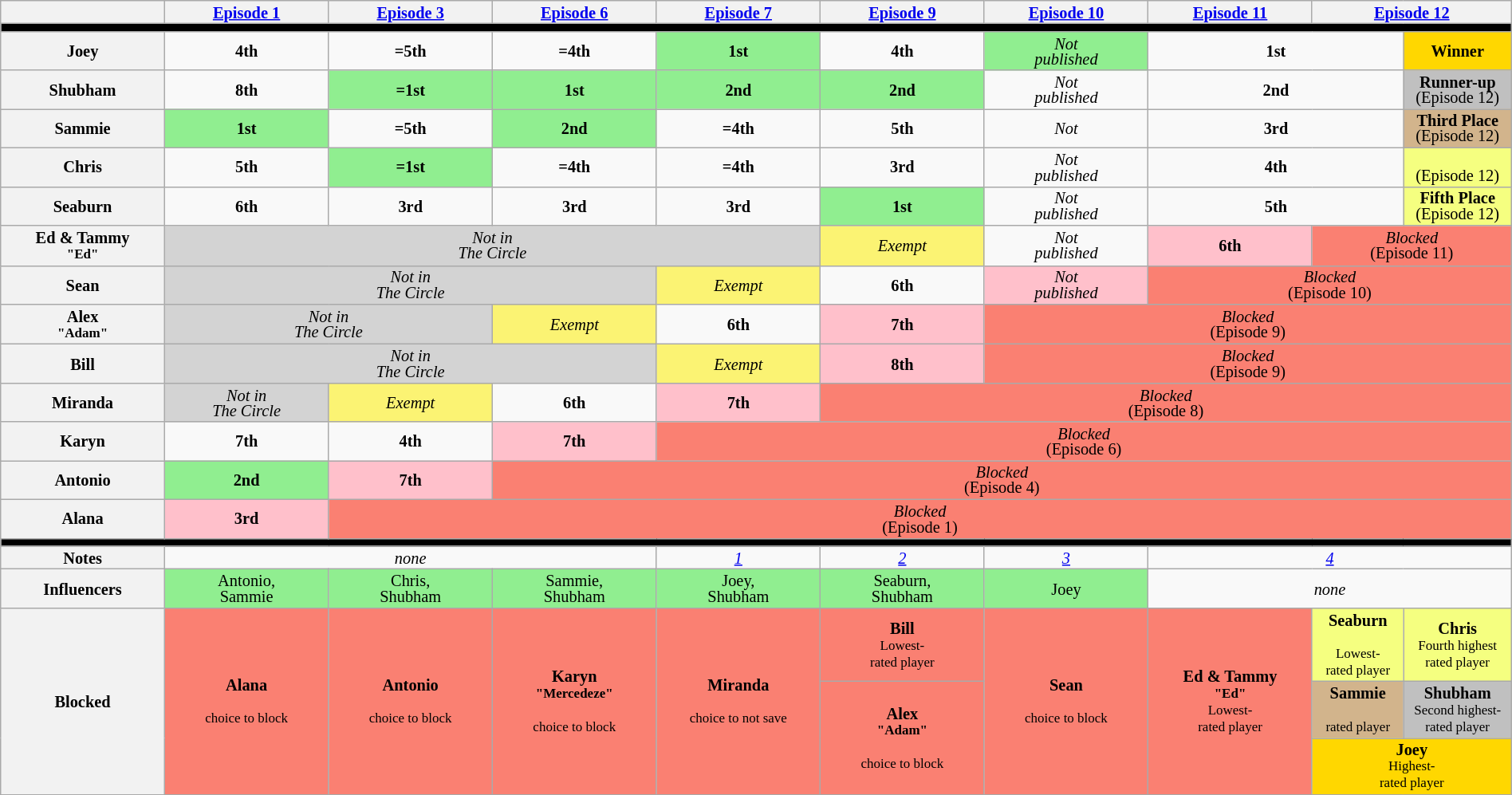<table class="wikitable" style="text-align:center; line-height:13px; font-size:85%; width:100%;">
<tr>
<th style="width:7%;"></th>
<th style="width:7%;"><a href='#'>Episode 1</a></th>
<th style="width:7%;"><a href='#'>Episode 3</a></th>
<th style="width:7%;"><a href='#'>Episode 6</a></th>
<th style="width:7%;"><a href='#'>Episode 7</a></th>
<th style="width:7%;"><a href='#'>Episode 9</a></th>
<th style="width:7%;"><a href='#'>Episode 10</a></th>
<th style="width:7%;"><a href='#'>Episode 11</a></th>
<th style="width:7%;" colspan="2"><a href='#'>Episode 12</a></th>
</tr>
<tr>
<th style="background:#000" colspan="10"></th>
</tr>
<tr>
<th>Joey</th>
<td><strong>4th</strong></td>
<td><strong>=5th</strong></td>
<td><strong>=4th</strong></td>
<td style="background:lightgreen;"><strong>1st</strong></td>
<td><strong>4th</strong></td>
<td style="background:lightgreen;"><em>Not<br>published</em> </td>
<td colspan="2"><strong>1st</strong></td>
<td style="background:#FFD700;"><strong>Winner</strong><br></td>
</tr>
<tr>
<th>Shubham</th>
<td><strong>8th</strong></td>
<td style="background:lightgreen;"><strong>=1st</strong></td>
<td style="background:lightgreen;"><strong>1st</strong></td>
<td style="background:lightgreen;"><strong>2nd</strong></td>
<td style="background:lightgreen;"><strong>2nd</strong></td>
<td><em>Not<br>published</em></td>
<td colspan="2"><strong>2nd</strong></td>
<td style="background:silver;"><strong>Runner-up</strong><br>(Episode 12)</td>
</tr>
<tr>
<th>Sammie</th>
<td style="background:lightgreen;"><strong>1st</strong></td>
<td><strong>=5th</strong></td>
<td style="background:lightgreen;"><strong>2nd</strong></td>
<td><strong>=4th</strong></td>
<td><strong>5th</strong></td>
<td><em>Not<br></em></td>
<td colspan="2"><strong>3rd</strong></td>
<td style="background:tan;"><strong>Third Place</strong><br>(Episode 12)</td>
</tr>
<tr>
<th>Chris</th>
<td><strong>5th</strong></td>
<td style="background:lightgreen;"><strong>=1st</strong></td>
<td><strong>=4th</strong></td>
<td><strong>=4th</strong></td>
<td><strong>3rd</strong></td>
<td><em>Not<br>published</em></td>
<td colspan="2"><strong>4th</strong></td>
<td style="background:#F5FF80;"><br>(Episode 12)</td>
</tr>
<tr>
<th>Seaburn<br><small></small></th>
<td><strong>6th</strong></td>
<td><strong>3rd</strong></td>
<td><strong>3rd</strong></td>
<td><strong>3rd</strong></td>
<td style="background:lightgreen;"><strong>1st</strong></td>
<td><em>Not<br>published</em></td>
<td colspan="2"><strong>5th</strong></td>
<td style="background:#F5FF80;"><strong>Fifth Place</strong><br>(Episode 12)</td>
</tr>
<tr>
<th>Ed & Tammy<br><small>"Ed"</small></th>
<td colspan="4" bgcolor="lightgray"><em>Not in<br>The Circle</em></td>
<td style="background:#FBF373"><em>Exempt</em></td>
<td><em>Not<br>published</em></td>
<td style="background:pink;"><strong>6th</strong></td>
<td style="background:salmon" colspan="2"><em>Blocked</em><br>(Episode 11)</td>
</tr>
<tr>
<th>Sean</th>
<td colspan="3" bgcolor="lightgray"><em>Not in<br>The Circle</em></td>
<td style="background:#FBF373"><em>Exempt</em></td>
<td><strong>6th</strong></td>
<td style="background:pink;"><em>Not<br>published</em></td>
<td style="background:salmon" colspan="3"><em>Blocked</em><br>(Episode 10)</td>
</tr>
<tr>
<th>Alex<br><small>"Adam"</small></th>
<td colspan="2" bgcolor="lightgray"><em>Not in<br>The Circle</em></td>
<td style="background:#FBF373"><em>Exempt</em></td>
<td><strong>6th</strong></td>
<td style="background:pink;"><strong>7th</strong></td>
<td style="background:salmon" colspan="4"><em>Blocked</em><br>(Episode 9)</td>
</tr>
<tr>
<th>Bill</th>
<td colspan="3" bgcolor="lightgray"><em>Not in<br>The Circle</em></td>
<td style="background:#FBF373"><em>Exempt</em></td>
<td style="background:pink;"><strong>8th</strong></td>
<td style="background:salmon" colspan="4"><em>Blocked</em><br>(Episode 9)</td>
</tr>
<tr>
<th>Miranda</th>
<td bgcolor="lightgray"><em>Not in<br>The Circle</em></td>
<td style="background:#FBF373"><em>Exempt</em></td>
<td><strong>6th</strong></td>
<td style="background:pink;"><strong>7th</strong></td>
<td style="background:salmon" colspan="5"><em>Blocked</em><br>(Episode 8)</td>
</tr>
<tr>
<th>Karyn<br><small></small></th>
<td><strong>7th</strong></td>
<td><strong>4th</strong></td>
<td style="background:pink;"><strong>7th</strong></td>
<td style="background:salmon" colspan="6"><em>Blocked</em><br>(Episode 6)</td>
</tr>
<tr>
<th>Antonio</th>
<td style="background:lightgreen;"><strong>2nd</strong></td>
<td style="background:pink;"><strong>7th</strong></td>
<td style="background:salmon" colspan="7"><em>Blocked</em><br>(Episode 4)</td>
</tr>
<tr>
<th>Alana</th>
<td style="background:pink;"><strong>3rd</strong></td>
<td style="background:salmon" colspan="8"><em>Blocked</em><br>(Episode 1)</td>
</tr>
<tr>
<th style="background:#000" colspan="10"></th>
</tr>
<tr>
<th>Notes</th>
<td colspan="3"><em>none</em></td>
<td><em><a href='#'>1</a></em></td>
<td><em><a href='#'>2</a></em></td>
<td><em><a href='#'>3</a></em></td>
<td colspan="3"><em><a href='#'>4</a></em></td>
</tr>
<tr>
<th>Influencers</th>
<td style="background:lightgreen;">Antonio,<br>Sammie</td>
<td style="background:lightgreen;">Chris,<br>Shubham</td>
<td style="background:lightgreen;">Sammie,<br>Shubham</td>
<td style="background:lightgreen;">Joey,<br>Shubham</td>
<td style="background:lightgreen;">Seaburn,<br>Shubham</td>
<td style="background:lightgreen;">Joey</td>
<td colspan="3"><em>none</em></td>
</tr>
<tr>
<th rowspan=3>Blocked</th>
<td style="background:#FA8072" rowspan=3><strong>Alana</strong><br><small><br>choice to block</small></td>
<td style="background:#FA8072" rowspan=3><strong>Antonio</strong><br><small><br>choice to block</small></td>
<td style="background:#FA8072" rowspan=3><strong>Karyn<br><small>"Mercedeze"</small></strong><br><small><br>choice to block</small></td>
<td style="background:#FA8072" rowspan=3><strong>Miranda</strong><br><small><br>choice to not save</small></td>
<td style="background:#FA8072"><strong>Bill</strong><br><small>Lowest-<br>rated player</small></td>
<td style="background:#FA8072" rowspan=3><strong>Sean</strong><br><small><br>choice to block</small></td>
<td style="background:#FA8072" rowspan=3><strong>Ed & Tammy<br><small>"Ed"</small></strong><br><small>Lowest-<br>rated player</small></td>
<td style="background:#F5FF80"><strong>Seaburn<br><small></small></strong><br><small>Lowest-<br>rated player</small></td>
<td style="background:#F5FF80"><strong>Chris</strong><br><small>Fourth highest<br>rated player</small></td>
</tr>
<tr>
<td style="background:#FA8072" rowspan=2><strong>Alex<br><small>"Adam"</small></strong><br><small><br>choice to block</small></td>
<td style="background:tan"><strong>Sammie</strong><br><small><br>rated player</small></td>
<td style="background:silver"><strong>Shubham</strong><br><small>Second highest-<br>rated player</small></td>
</tr>
<tr>
<td style="background:#FFD700" colspan="2"><strong>Joey</strong><br><small>Highest-<br>rated player</small></td>
</tr>
</table>
